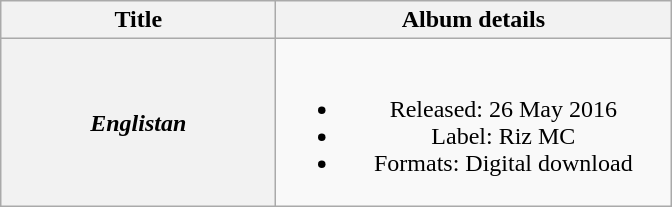<table class="wikitable plainrowheaders" style="text-align:center;">
<tr>
<th scope="col" style="width:11em;">Title</th>
<th scope="col" style="width:16em;">Album details</th>
</tr>
<tr>
<th scope="row"><em>Englistan</em></th>
<td><br><ul><li>Released: 26 May 2016</li><li>Label: Riz MC</li><li>Formats: Digital download</li></ul></td>
</tr>
</table>
